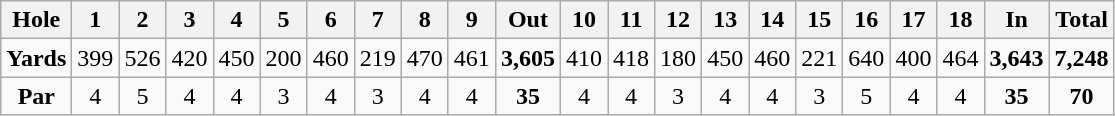<table class="wikitable" style="text-align:center">
<tr>
<th>Hole</th>
<th>1</th>
<th>2</th>
<th>3</th>
<th>4</th>
<th>5</th>
<th>6</th>
<th>7</th>
<th>8</th>
<th>9</th>
<th>Out</th>
<th>10</th>
<th>11</th>
<th>12</th>
<th>13</th>
<th>14</th>
<th>15</th>
<th>16</th>
<th>17</th>
<th>18</th>
<th>In</th>
<th>Total</th>
</tr>
<tr>
<td><strong>Yards</strong></td>
<td>399</td>
<td>526</td>
<td>420</td>
<td>450</td>
<td>200</td>
<td>460</td>
<td>219</td>
<td>470</td>
<td>461</td>
<td><strong>3,605</strong></td>
<td>410</td>
<td>418</td>
<td>180</td>
<td>450</td>
<td>460</td>
<td>221</td>
<td>640</td>
<td>400</td>
<td>464</td>
<td><strong>3,643</strong></td>
<td><strong>7,248</strong></td>
</tr>
<tr>
<td><strong>Par</strong></td>
<td>4</td>
<td>5</td>
<td>4</td>
<td>4</td>
<td>3</td>
<td>4</td>
<td>3</td>
<td>4</td>
<td>4</td>
<td><strong>35</strong></td>
<td>4</td>
<td>4</td>
<td>3</td>
<td>4</td>
<td>4</td>
<td>3</td>
<td>5</td>
<td>4</td>
<td>4</td>
<td><strong>35</strong></td>
<td><strong>70</strong></td>
</tr>
</table>
